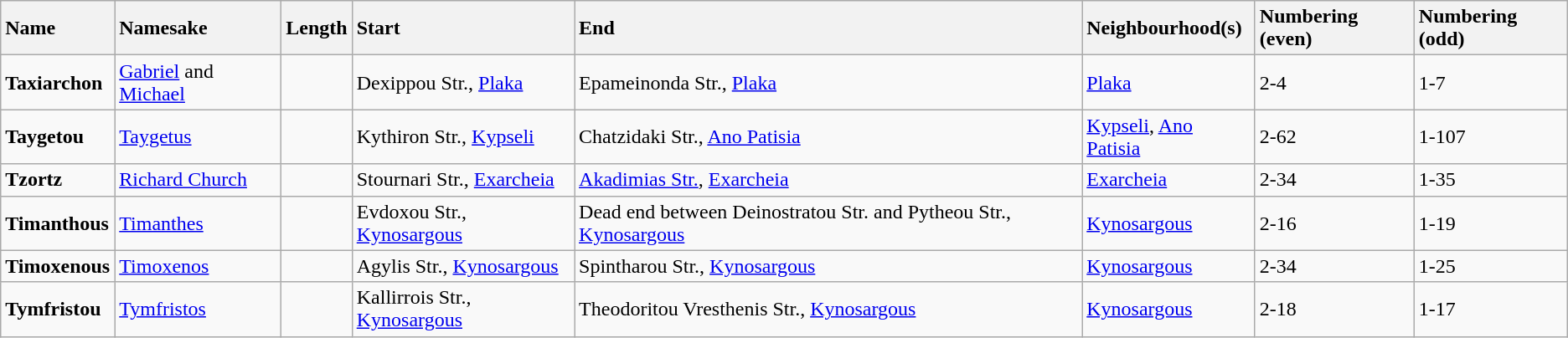<table class="wikitable sortable">
<tr>
<th style="text-align:left;">Name</th>
<th style="text-align:left;">Namesake</th>
<th style="text-align:left;">Length</th>
<th style="text-align:left;">Start</th>
<th style="text-align:left;">End</th>
<th style="text-align:left;">Neighbourhood(s)</th>
<th style="text-align:left;">Numbering (even)</th>
<th style="text-align:left;">Numbering (odd)</th>
</tr>
<tr class="sort">
<td><strong>Taxiarchon</strong><br></td>
<td><a href='#'>Gabriel</a> and <a href='#'>Michael</a></td>
<td></td>
<td>Dexippou Str., <a href='#'>Plaka</a></td>
<td>Epameinonda Str., <a href='#'>Plaka</a></td>
<td><a href='#'>Plaka</a></td>
<td>2-4</td>
<td>1-7</td>
</tr>
<tr>
<td><strong>Taygetou</strong><br></td>
<td><a href='#'>Taygetus</a></td>
<td></td>
<td>Kythiron Str., <a href='#'>Kypseli</a></td>
<td>Chatzidaki Str., <a href='#'>Ano Patisia</a></td>
<td><a href='#'>Kypseli</a>, <a href='#'>Ano Patisia</a></td>
<td>2-62</td>
<td>1-107</td>
</tr>
<tr>
<td><strong>Tzortz</strong><br></td>
<td><a href='#'>Richard Church</a></td>
<td></td>
<td>Stournari Str., <a href='#'>Exarcheia</a></td>
<td><a href='#'>Akadimias Str.</a>, <a href='#'>Exarcheia</a></td>
<td><a href='#'>Exarcheia</a></td>
<td>2-34</td>
<td>1-35</td>
</tr>
<tr>
<td><strong>Timanthous</strong><br></td>
<td><a href='#'>Timanthes</a></td>
<td></td>
<td>Evdoxou Str., <a href='#'>Kynosargous</a></td>
<td>Dead end between Deinostratou Str. and Pytheou Str., <a href='#'>Kynosargous</a></td>
<td><a href='#'>Kynosargous</a></td>
<td>2-16</td>
<td>1-19</td>
</tr>
<tr>
<td><strong>Timoxenous</strong><br></td>
<td><a href='#'>Timoxenos</a></td>
<td></td>
<td>Agylis Str., <a href='#'>Kynosargous</a></td>
<td>Spintharou Str., <a href='#'>Kynosargous</a></td>
<td><a href='#'>Kynosargous</a></td>
<td>2-34</td>
<td>1-25</td>
</tr>
<tr>
<td><strong>Tymfristou</strong><br></td>
<td><a href='#'>Tymfristos</a></td>
<td></td>
<td>Kallirrois Str., <a href='#'>Kynosargous</a></td>
<td>Theodoritou Vresthenis Str., <a href='#'>Kynosargous</a></td>
<td><a href='#'>Kynosargous</a></td>
<td>2-18</td>
<td>1-17</td>
</tr>
</table>
